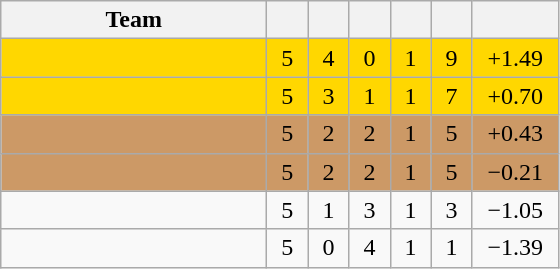<table class="wikitable" style="text-align:center; float:left; margin-right:1em">
<tr>
<th width="170">Team</th>
<th width="20"></th>
<th width="20"></th>
<th width="20"></th>
<th width="20"></th>
<th width="20"></th>
<th width="50"><a href='#'></a></th>
</tr>
<tr bgcolor="gold">
<td align=left></td>
<td>5</td>
<td>4</td>
<td>0</td>
<td>1</td>
<td>9</td>
<td>+1.49</td>
</tr>
<tr bgcolor="gold">
<td align=left></td>
<td>5</td>
<td>3</td>
<td>1</td>
<td>1</td>
<td>7</td>
<td>+0.70</td>
</tr>
<tr bgcolor="cc9966">
<td align=left></td>
<td>5</td>
<td>2</td>
<td>2</td>
<td>1</td>
<td>5</td>
<td>+0.43</td>
</tr>
<tr bgcolor="cc9966">
<td align=left></td>
<td>5</td>
<td>2</td>
<td>2</td>
<td>1</td>
<td>5</td>
<td>−0.21</td>
</tr>
<tr>
<td align=left></td>
<td>5</td>
<td>1</td>
<td>3</td>
<td>1</td>
<td>3</td>
<td>−1.05</td>
</tr>
<tr>
<td align=left></td>
<td>5</td>
<td>0</td>
<td>4</td>
<td>1</td>
<td>1</td>
<td>−1.39</td>
</tr>
</table>
